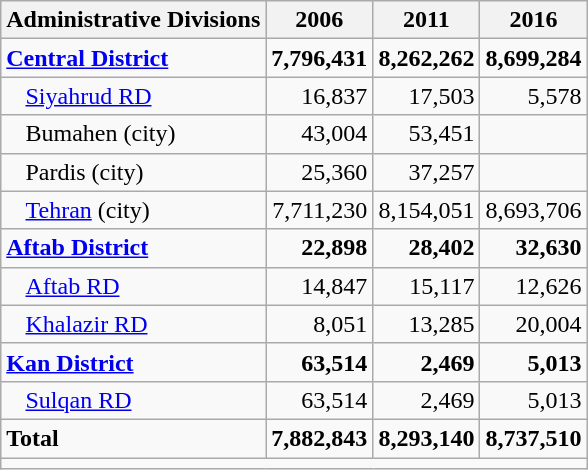<table class="wikitable">
<tr>
<th>Administrative Divisions</th>
<th>2006</th>
<th>2011</th>
<th>2016</th>
</tr>
<tr>
<td><strong><a href='#'>Central District</a></strong></td>
<td style="text-align: right;"><strong>7,796,431</strong></td>
<td style="text-align: right;"><strong>8,262,262</strong></td>
<td style="text-align: right;"><strong>8,699,284</strong></td>
</tr>
<tr>
<td style="padding-left: 1em;"><a href='#'>Siyahrud RD</a></td>
<td style="text-align: right;">16,837</td>
<td style="text-align: right;">17,503</td>
<td style="text-align: right;">5,578</td>
</tr>
<tr>
<td style="padding-left: 1em;">Bumahen (city)</td>
<td style="text-align: right;">43,004</td>
<td style="text-align: right;">53,451</td>
<td style="text-align: right;"></td>
</tr>
<tr>
<td style="padding-left: 1em;">Pardis (city)</td>
<td style="text-align: right;">25,360</td>
<td style="text-align: right;">37,257</td>
<td style="text-align: right;"></td>
</tr>
<tr>
<td style="padding-left: 1em;"><a href='#'>Tehran</a> (city)</td>
<td style="text-align: right;">7,711,230</td>
<td style="text-align: right;">8,154,051</td>
<td style="text-align: right;">8,693,706</td>
</tr>
<tr>
<td><strong><a href='#'>Aftab District</a></strong></td>
<td style="text-align: right;"><strong>22,898</strong></td>
<td style="text-align: right;"><strong>28,402</strong></td>
<td style="text-align: right;"><strong>32,630</strong></td>
</tr>
<tr>
<td style="padding-left: 1em;"><a href='#'>Aftab RD</a></td>
<td style="text-align: right;">14,847</td>
<td style="text-align: right;">15,117</td>
<td style="text-align: right;">12,626</td>
</tr>
<tr>
<td style="padding-left: 1em;"><a href='#'>Khalazir RD</a></td>
<td style="text-align: right;">8,051</td>
<td style="text-align: right;">13,285</td>
<td style="text-align: right;">20,004</td>
</tr>
<tr>
<td><strong><a href='#'>Kan District</a></strong></td>
<td style="text-align: right;"><strong>63,514</strong></td>
<td style="text-align: right;"><strong>2,469</strong></td>
<td style="text-align: right;"><strong>5,013</strong></td>
</tr>
<tr>
<td style="padding-left: 1em;"><a href='#'>Sulqan RD</a></td>
<td style="text-align: right;">63,514</td>
<td style="text-align: right;">2,469</td>
<td style="text-align: right;">5,013</td>
</tr>
<tr>
<td><strong>Total</strong></td>
<td style="text-align: right;"><strong>7,882,843</strong></td>
<td style="text-align: right;"><strong>8,293,140</strong></td>
<td style="text-align: right;"><strong>8,737,510</strong></td>
</tr>
<tr>
<td colspan=4></td>
</tr>
</table>
